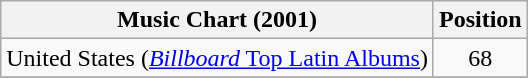<table class="wikitable sortable">
<tr>
<th>Music Chart (2001)</th>
<th>Position</th>
</tr>
<tr>
<td>United States (<a href='#'><em>Billboard</em> Top Latin Albums</a>)</td>
<td align="center">68</td>
</tr>
<tr>
</tr>
</table>
